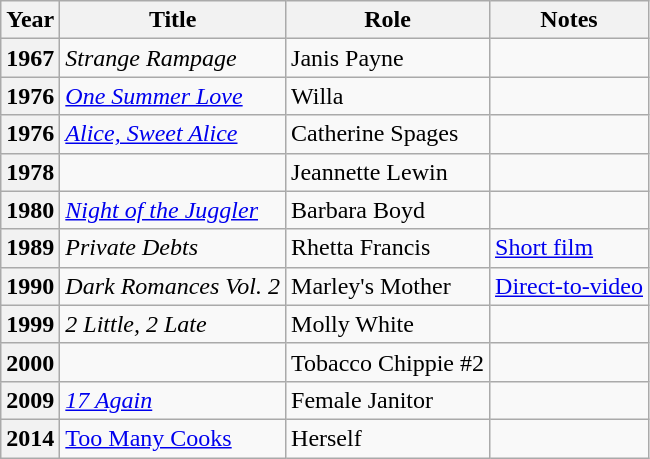<table class="wikitable plainrowheaders sortable" style="margin-right: 0;">
<tr>
<th scope="col">Year</th>
<th scope="col">Title</th>
<th scope="col">Role</th>
<th scope="col">Notes</th>
</tr>
<tr>
<th scope="row">1967</th>
<td><em>Strange Rampage</em></td>
<td>Janis Payne</td>
<td></td>
</tr>
<tr>
<th scope="row">1976</th>
<td><em><a href='#'>One Summer Love</a></em></td>
<td>Willa</td>
<td></td>
</tr>
<tr>
<th scope="row">1976</th>
<td><em><a href='#'>Alice, Sweet Alice</a></em></td>
<td>Catherine Spages</td>
<td></td>
</tr>
<tr>
<th scope="row">1978</th>
<td><em></em></td>
<td>Jeannette Lewin</td>
<td></td>
</tr>
<tr>
<th scope="row">1980</th>
<td><em><a href='#'>Night of the Juggler</a></em></td>
<td>Barbara Boyd</td>
<td></td>
</tr>
<tr>
<th scope="row">1989</th>
<td><em>Private Debts</em></td>
<td>Rhetta Francis</td>
<td><a href='#'>Short film</a></td>
</tr>
<tr>
<th scope="row">1990</th>
<td><em>Dark Romances Vol. 2</em></td>
<td>Marley's Mother</td>
<td><a href='#'>Direct-to-video</a></td>
</tr>
<tr>
<th scope="row">1999</th>
<td><em>2 Little, 2 Late</em></td>
<td>Molly White</td>
<td></td>
</tr>
<tr>
<th scope="row">2000</th>
<td><em></em></td>
<td>Tobacco Chippie #2</td>
<td></td>
</tr>
<tr>
<th scope="row">2009</th>
<td><em><a href='#'>17 Again</a></em></td>
<td>Female Janitor</td>
<td></td>
</tr>
<tr>
<th>2014</th>
<td><a href='#'>Too Many Cooks</a></td>
<td>Herself</td>
<td></td>
</tr>
</table>
